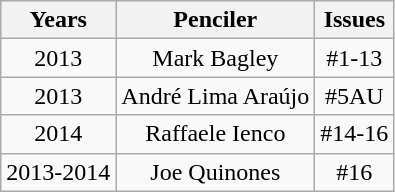<table class="wikitable" style="vertical-align:text-top">
<tr>
<th>Years</th>
<th>Penciler</th>
<th>Issues</th>
</tr>
<tr>
<td align="center">2013</td>
<td align="center">Mark Bagley</td>
<td align="center">#1-13</td>
</tr>
<tr>
<td align="center">2013</td>
<td align="center">André Lima Araújo</td>
<td align="center">#5AU</td>
</tr>
<tr>
<td align="center">2014</td>
<td align="center">Raffaele Ienco</td>
<td align="center">#14-16</td>
</tr>
<tr>
<td align="center">2013-2014</td>
<td align="center">Joe Quinones</td>
<td align="center">#16</td>
</tr>
</table>
